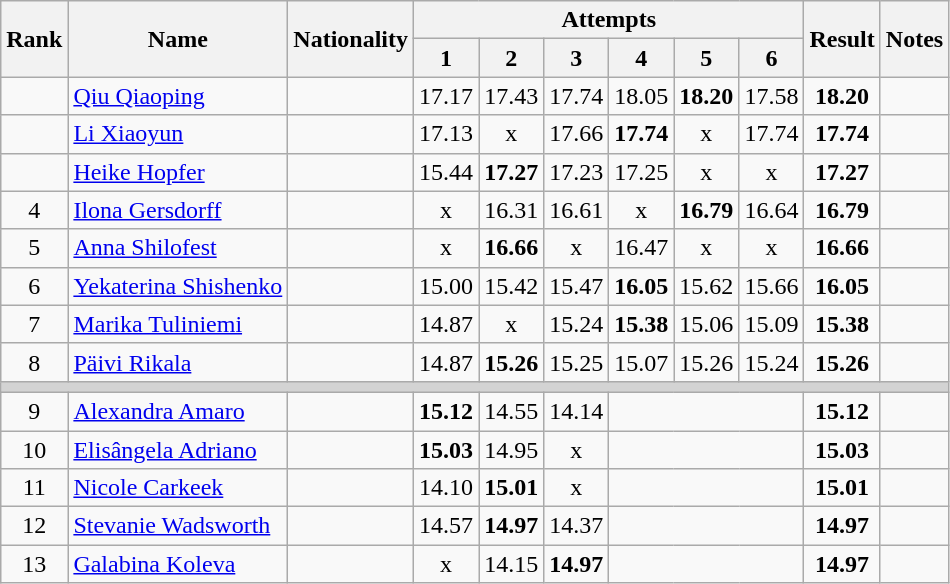<table class="wikitable sortable" style="text-align:center">
<tr>
<th rowspan=2>Rank</th>
<th rowspan=2>Name</th>
<th rowspan=2>Nationality</th>
<th colspan=6>Attempts</th>
<th rowspan=2>Result</th>
<th rowspan=2>Notes</th>
</tr>
<tr>
<th>1</th>
<th>2</th>
<th>3</th>
<th>4</th>
<th>5</th>
<th>6</th>
</tr>
<tr>
<td></td>
<td align=left><a href='#'>Qiu Qiaoping</a></td>
<td align=left></td>
<td>17.17</td>
<td>17.43</td>
<td>17.74</td>
<td>18.05</td>
<td><strong>18.20</strong></td>
<td>17.58</td>
<td><strong>18.20</strong></td>
<td></td>
</tr>
<tr>
<td></td>
<td align=left><a href='#'>Li Xiaoyun</a></td>
<td align=left></td>
<td>17.13</td>
<td>x</td>
<td>17.66</td>
<td><strong>17.74</strong></td>
<td>x</td>
<td>17.74</td>
<td><strong>17.74</strong></td>
<td></td>
</tr>
<tr>
<td></td>
<td align=left><a href='#'>Heike Hopfer</a></td>
<td align=left></td>
<td>15.44</td>
<td><strong>17.27</strong></td>
<td>17.23</td>
<td>17.25</td>
<td>x</td>
<td>x</td>
<td><strong>17.27</strong></td>
<td></td>
</tr>
<tr>
<td>4</td>
<td align=left><a href='#'>Ilona Gersdorff</a></td>
<td align=left></td>
<td>x</td>
<td>16.31</td>
<td>16.61</td>
<td>x</td>
<td><strong>16.79</strong></td>
<td>16.64</td>
<td><strong>16.79</strong></td>
<td></td>
</tr>
<tr>
<td>5</td>
<td align=left><a href='#'>Anna Shilofest</a></td>
<td align=left></td>
<td>x</td>
<td><strong>16.66</strong></td>
<td>x</td>
<td>16.47</td>
<td>x</td>
<td>x</td>
<td><strong>16.66</strong></td>
<td></td>
</tr>
<tr>
<td>6</td>
<td align=left><a href='#'>Yekaterina Shishenko</a></td>
<td align=left></td>
<td>15.00</td>
<td>15.42</td>
<td>15.47</td>
<td><strong>16.05</strong></td>
<td>15.62</td>
<td>15.66</td>
<td><strong>16.05</strong></td>
<td></td>
</tr>
<tr>
<td>7</td>
<td align=left><a href='#'>Marika Tuliniemi</a></td>
<td align=left></td>
<td>14.87</td>
<td>x</td>
<td>15.24</td>
<td><strong>15.38</strong></td>
<td>15.06</td>
<td>15.09</td>
<td><strong>15.38</strong></td>
<td></td>
</tr>
<tr>
<td>8</td>
<td align=left><a href='#'>Päivi Rikala</a></td>
<td align=left></td>
<td>14.87</td>
<td><strong>15.26</strong></td>
<td>15.25</td>
<td>15.07</td>
<td>15.26</td>
<td>15.24</td>
<td><strong>15.26</strong></td>
<td></td>
</tr>
<tr>
<td colspan=11 bgcolor=lightgray></td>
</tr>
<tr>
<td>9</td>
<td align=left><a href='#'>Alexandra Amaro</a></td>
<td align=left></td>
<td><strong>15.12</strong></td>
<td>14.55</td>
<td>14.14</td>
<td colspan=3></td>
<td><strong>15.12</strong></td>
<td></td>
</tr>
<tr>
<td>10</td>
<td align=left><a href='#'>Elisângela Adriano</a></td>
<td align=left></td>
<td><strong>15.03</strong></td>
<td>14.95</td>
<td>x</td>
<td colspan=3></td>
<td><strong>15.03</strong></td>
<td></td>
</tr>
<tr>
<td>11</td>
<td align=left><a href='#'>Nicole Carkeek</a></td>
<td align=left></td>
<td>14.10</td>
<td><strong>15.01</strong></td>
<td>x</td>
<td colspan=3></td>
<td><strong>15.01</strong></td>
<td></td>
</tr>
<tr>
<td>12</td>
<td align=left><a href='#'>Stevanie Wadsworth</a></td>
<td align=left></td>
<td>14.57</td>
<td><strong>14.97</strong></td>
<td>14.37</td>
<td colspan=3></td>
<td><strong>14.97</strong></td>
<td></td>
</tr>
<tr>
<td>13</td>
<td align=left><a href='#'>Galabina Koleva</a></td>
<td align=left></td>
<td>x</td>
<td>14.15</td>
<td><strong>14.97</strong></td>
<td colspan=3></td>
<td><strong>14.97</strong></td>
<td></td>
</tr>
</table>
